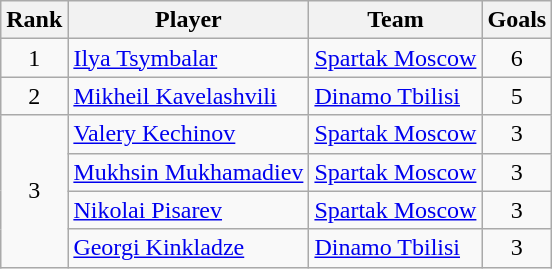<table class="wikitable">
<tr>
<th>Rank</th>
<th>Player</th>
<th>Team</th>
<th>Goals</th>
</tr>
<tr>
<td align=center>1</td>
<td> <a href='#'>Ilya Tsymbalar</a></td>
<td> <a href='#'>Spartak Moscow</a></td>
<td align=center>6</td>
</tr>
<tr>
<td align=center>2</td>
<td> <a href='#'>Mikheil Kavelashvili</a></td>
<td> <a href='#'>Dinamo Tbilisi</a></td>
<td align=center>5</td>
</tr>
<tr>
<td align=center rowspan="4">3</td>
<td> <a href='#'>Valery Kechinov</a></td>
<td> <a href='#'>Spartak Moscow</a></td>
<td align=center>3</td>
</tr>
<tr>
<td> <a href='#'>Mukhsin Mukhamadiev</a></td>
<td> <a href='#'>Spartak Moscow</a></td>
<td align=center>3</td>
</tr>
<tr>
<td> <a href='#'>Nikolai Pisarev</a></td>
<td> <a href='#'>Spartak Moscow</a></td>
<td align=center>3</td>
</tr>
<tr>
<td> <a href='#'>Georgi Kinkladze</a></td>
<td> <a href='#'>Dinamo Tbilisi</a></td>
<td align=center>3</td>
</tr>
</table>
